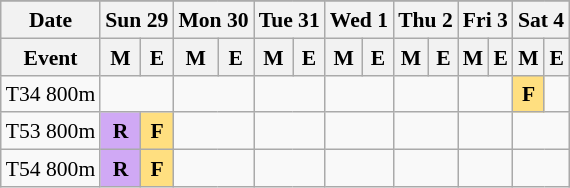<table class="wikitable" style="margin:0.5em auto; font-size:90%; line-height:1.25em;">
<tr align="center">
</tr>
<tr>
<th>Date</th>
<th colspan="2">Sun 29</th>
<th colspan="2">Mon 30</th>
<th colspan="2">Tue 31</th>
<th colspan="2">Wed 1</th>
<th colspan="2">Thu 2</th>
<th colspan="2">Fri 3</th>
<th colspan="2">Sat 4</th>
</tr>
<tr>
<th>Event</th>
<th>M</th>
<th>E</th>
<th>M</th>
<th>E</th>
<th>M</th>
<th>E</th>
<th>M</th>
<th>E</th>
<th>M</th>
<th>E</th>
<th>M</th>
<th>E</th>
<th>M</th>
<th>E</th>
</tr>
<tr align="center">
<td align="left">T34 800m</td>
<td colspan="2"></td>
<td colspan="2"></td>
<td colspan="2"></td>
<td colspan="2"></td>
<td colspan="2"></td>
<td colspan="2"></td>
<td bgcolor="#FFDF80"><strong>F</strong></td>
<td></td>
</tr>
<tr align="center">
<td align="left">T53 800m</td>
<td bgcolor="#D0A9F5"><strong>R</strong></td>
<td bgcolor="#FFDF80"><strong>F</strong></td>
<td colspan="2"></td>
<td colspan="2"></td>
<td colspan="2"></td>
<td colspan="2"></td>
<td colspan="2"></td>
<td colspan="2"></td>
</tr>
<tr align="center">
<td align="left">T54 800m</td>
<td bgcolor="#D0A9F5"><strong>R</strong></td>
<td bgcolor="#FFDF80"><strong>F</strong></td>
<td colspan="2"></td>
<td colspan="2"></td>
<td colspan="2"></td>
<td colspan="2"></td>
<td colspan="2"></td>
<td colspan="2"></td>
</tr>
</table>
